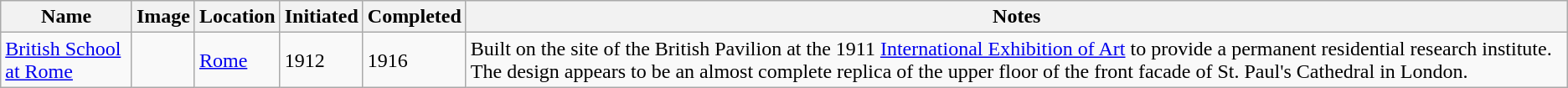<table class="wikitable sortable">
<tr>
<th>Name</th>
<th>Image</th>
<th>Location</th>
<th>Initiated</th>
<th>Completed</th>
<th>Notes</th>
</tr>
<tr>
<td><a href='#'>British School at Rome</a><br><small></small></td>
<td></td>
<td><a href='#'>Rome</a></td>
<td>1912</td>
<td>1916</td>
<td>Built on the site of the British Pavilion at the 1911 <a href='#'>International Exhibition of Art</a> to provide a permanent residential research institute. The design appears to be an almost complete replica of the upper floor of the front facade of St. Paul's Cathedral in London.</td>
</tr>
</table>
